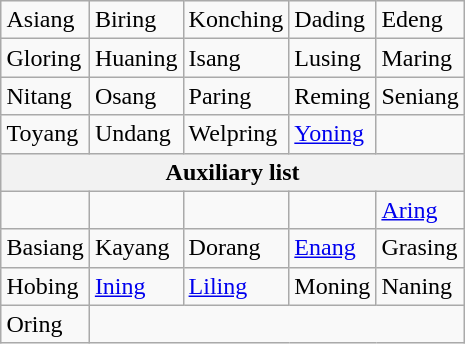<table class="wikitable" align=right>
<tr>
<td>Asiang</td>
<td>Biring</td>
<td>Konching</td>
<td>Dading</td>
<td>Edeng</td>
</tr>
<tr>
<td>Gloring</td>
<td>Huaning</td>
<td>Isang</td>
<td>Lusing</td>
<td>Maring</td>
</tr>
<tr>
<td>Nitang</td>
<td>Osang</td>
<td>Paring</td>
<td>Reming</td>
<td>Seniang</td>
</tr>
<tr>
<td>Toyang</td>
<td>Undang</td>
<td>Welpring</td>
<td><a href='#'>Yoning</a></td>
<td></td>
</tr>
<tr>
<th colspan=5>Auxiliary list</th>
</tr>
<tr>
<td></td>
<td></td>
<td></td>
<td></td>
<td><a href='#'>Aring</a></td>
</tr>
<tr>
<td>Basiang</td>
<td>Kayang</td>
<td>Dorang</td>
<td><a href='#'>Enang</a></td>
<td>Grasing</td>
</tr>
<tr>
<td>Hobing</td>
<td><a href='#'>Ining</a></td>
<td><a href='#'>Liling</a></td>
<td>Moning</td>
<td>Naning</td>
</tr>
<tr>
<td>Oring</td>
</tr>
</table>
